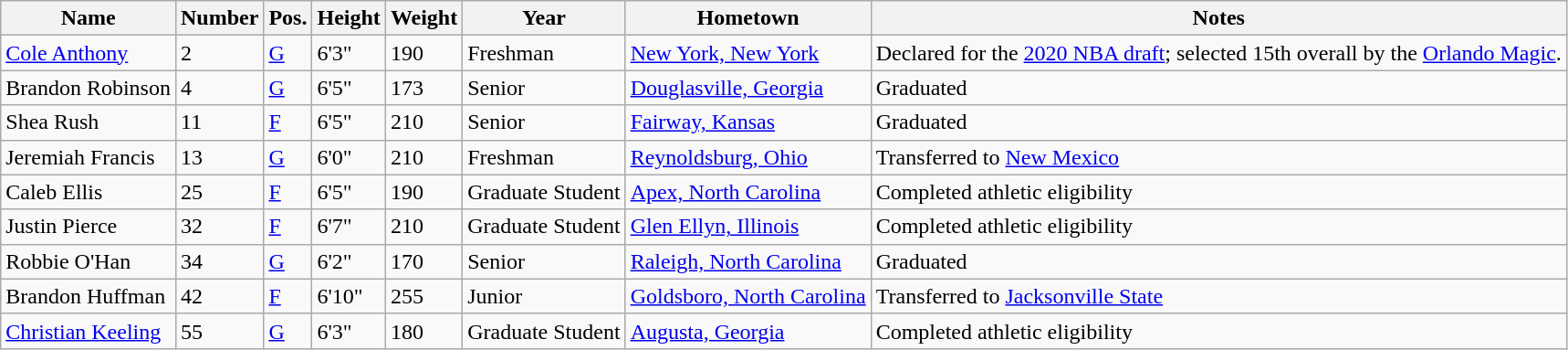<table class="wikitable sortable">
<tr>
<th>Name</th>
<th>Number</th>
<th>Pos.</th>
<th>Height</th>
<th>Weight</th>
<th>Year</th>
<th>Hometown</th>
<th class="unsortable">Notes</th>
</tr>
<tr>
<td sortname><a href='#'>Cole Anthony</a></td>
<td>2</td>
<td><a href='#'>G</a></td>
<td>6'3"</td>
<td>190</td>
<td>Freshman</td>
<td><a href='#'>New York, New York</a></td>
<td>Declared for the <a href='#'>2020 NBA draft</a>; selected 15th overall by the <a href='#'>Orlando Magic</a>.</td>
</tr>
<tr>
<td sortname>Brandon Robinson</td>
<td>4</td>
<td><a href='#'>G</a></td>
<td>6'5"</td>
<td>173</td>
<td>Senior</td>
<td><a href='#'>Douglasville, Georgia</a></td>
<td>Graduated</td>
</tr>
<tr>
<td sortname>Shea Rush</td>
<td>11</td>
<td><a href='#'>F</a></td>
<td>6'5"</td>
<td>210</td>
<td>Senior</td>
<td><a href='#'>Fairway, Kansas</a></td>
<td>Graduated</td>
</tr>
<tr>
<td sortname>Jeremiah Francis</td>
<td>13</td>
<td><a href='#'>G</a></td>
<td>6'0"</td>
<td>210</td>
<td>Freshman</td>
<td><a href='#'>Reynoldsburg, Ohio</a></td>
<td>Transferred to <a href='#'>New Mexico</a></td>
</tr>
<tr>
<td sortname>Caleb Ellis</td>
<td>25</td>
<td><a href='#'>F</a></td>
<td>6'5"</td>
<td>190</td>
<td>Graduate Student</td>
<td><a href='#'>Apex, North Carolina</a></td>
<td>Completed athletic eligibility</td>
</tr>
<tr>
<td sortname>Justin Pierce</td>
<td>32</td>
<td><a href='#'>F</a></td>
<td>6'7"</td>
<td>210</td>
<td>Graduate Student</td>
<td><a href='#'>Glen Ellyn, Illinois</a></td>
<td>Completed athletic eligibility</td>
</tr>
<tr>
<td sortname>Robbie O'Han</td>
<td>34</td>
<td><a href='#'>G</a></td>
<td>6'2"</td>
<td>170</td>
<td>Senior</td>
<td><a href='#'>Raleigh, North Carolina</a></td>
<td>Graduated</td>
</tr>
<tr>
<td sortname>Brandon Huffman</td>
<td>42</td>
<td><a href='#'>F</a></td>
<td>6'10"</td>
<td>255</td>
<td>Junior</td>
<td><a href='#'>Goldsboro, North Carolina</a></td>
<td>Transferred to <a href='#'>Jacksonville State</a></td>
</tr>
<tr>
<td sortname><a href='#'>Christian Keeling</a></td>
<td>55</td>
<td><a href='#'>G</a></td>
<td>6'3"</td>
<td>180</td>
<td>Graduate Student</td>
<td><a href='#'>Augusta, Georgia</a></td>
<td>Completed athletic eligibility</td>
</tr>
</table>
